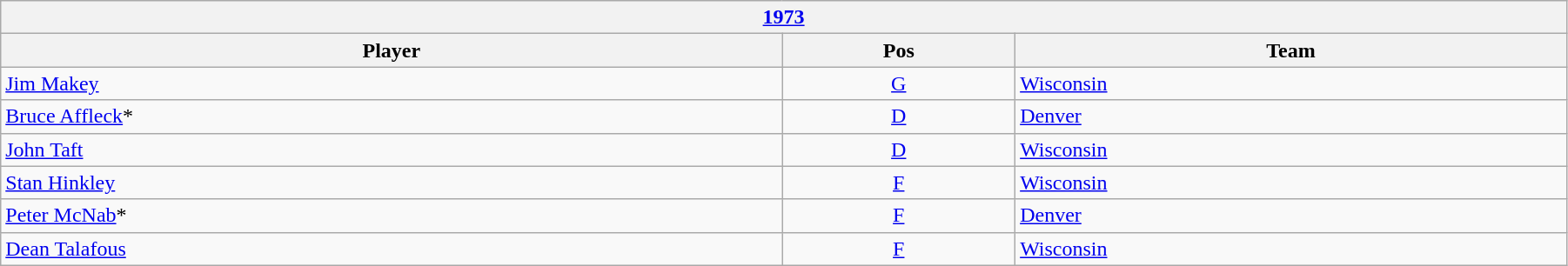<table class="wikitable" width=95%>
<tr>
<th colspan=3><a href='#'>1973</a></th>
</tr>
<tr>
<th>Player</th>
<th>Pos</th>
<th>Team</th>
</tr>
<tr>
<td><a href='#'>Jim Makey</a></td>
<td style="text-align:center;"><a href='#'>G</a></td>
<td><a href='#'>Wisconsin</a></td>
</tr>
<tr>
<td><a href='#'>Bruce Affleck</a>*</td>
<td style="text-align:center;"><a href='#'>D</a></td>
<td><a href='#'>Denver</a></td>
</tr>
<tr>
<td><a href='#'>John Taft</a></td>
<td style="text-align:center;"><a href='#'>D</a></td>
<td><a href='#'>Wisconsin</a></td>
</tr>
<tr>
<td><a href='#'>Stan Hinkley</a></td>
<td style="text-align:center;"><a href='#'>F</a></td>
<td><a href='#'>Wisconsin</a></td>
</tr>
<tr>
<td><a href='#'>Peter McNab</a>*</td>
<td style="text-align:center;"><a href='#'>F</a></td>
<td><a href='#'>Denver</a></td>
</tr>
<tr>
<td><a href='#'>Dean Talafous</a></td>
<td style="text-align:center;"><a href='#'>F</a></td>
<td><a href='#'>Wisconsin</a></td>
</tr>
</table>
